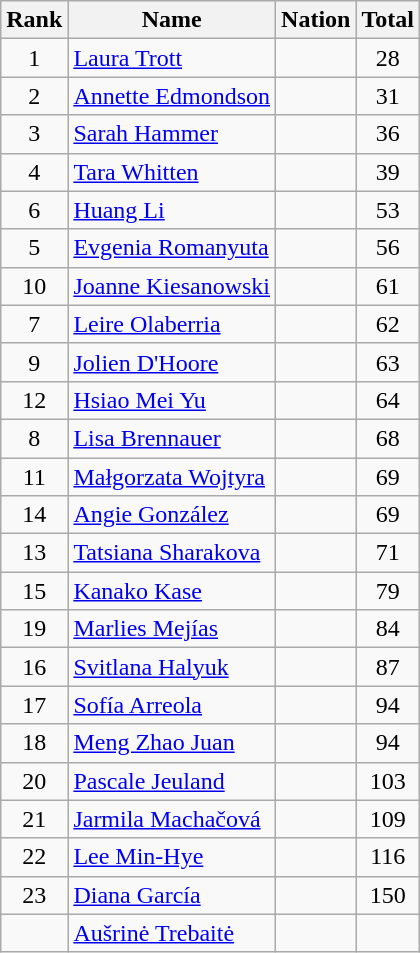<table class="wikitable sortable" style="text-align:center">
<tr>
<th>Rank</th>
<th>Name</th>
<th>Nation</th>
<th>Total</th>
</tr>
<tr>
<td>1</td>
<td align=left><a href='#'>Laura Trott</a></td>
<td align=left></td>
<td>28</td>
</tr>
<tr>
<td>2</td>
<td align=left><a href='#'>Annette Edmondson</a></td>
<td align=left></td>
<td>31</td>
</tr>
<tr>
<td>3</td>
<td align=left><a href='#'>Sarah Hammer</a></td>
<td align=left></td>
<td>36</td>
</tr>
<tr>
<td>4</td>
<td align=left><a href='#'>Tara Whitten</a></td>
<td align=left></td>
<td>39</td>
</tr>
<tr>
<td>6</td>
<td align=left><a href='#'>Huang Li</a></td>
<td align=left></td>
<td>53</td>
</tr>
<tr>
<td>5</td>
<td align=left><a href='#'>Evgenia Romanyuta</a></td>
<td align=left></td>
<td>56</td>
</tr>
<tr>
<td>10</td>
<td align=left><a href='#'>Joanne Kiesanowski</a></td>
<td align=left></td>
<td>61</td>
</tr>
<tr>
<td>7</td>
<td align=left><a href='#'>Leire Olaberria</a></td>
<td align=left></td>
<td>62</td>
</tr>
<tr>
<td>9</td>
<td align=left><a href='#'>Jolien D'Hoore</a></td>
<td align=left></td>
<td>63</td>
</tr>
<tr>
<td>12</td>
<td align=left><a href='#'>Hsiao Mei Yu</a></td>
<td align=left></td>
<td>64</td>
</tr>
<tr>
<td>8</td>
<td align=left><a href='#'>Lisa Brennauer</a></td>
<td align=left></td>
<td>68</td>
</tr>
<tr>
<td>11</td>
<td align=left><a href='#'>Małgorzata Wojtyra</a></td>
<td align=left></td>
<td>69</td>
</tr>
<tr>
<td>14</td>
<td align=left><a href='#'>Angie González</a></td>
<td align=left></td>
<td>69</td>
</tr>
<tr>
<td>13</td>
<td align=left><a href='#'>Tatsiana Sharakova</a></td>
<td align=left></td>
<td>71</td>
</tr>
<tr>
<td>15</td>
<td align=left><a href='#'>Kanako Kase</a></td>
<td align=left></td>
<td>79</td>
</tr>
<tr>
<td>19</td>
<td align=left><a href='#'>Marlies Mejías</a></td>
<td align=left></td>
<td>84</td>
</tr>
<tr>
<td>16</td>
<td align=left><a href='#'>Svitlana Halyuk</a></td>
<td align=left></td>
<td>87</td>
</tr>
<tr>
<td>17</td>
<td align=left><a href='#'>Sofía Arreola</a></td>
<td align=left></td>
<td>94</td>
</tr>
<tr>
<td>18</td>
<td align=left><a href='#'>Meng Zhao Juan</a></td>
<td align=left></td>
<td>94</td>
</tr>
<tr>
<td>20</td>
<td align=left><a href='#'>Pascale Jeuland</a></td>
<td align=left></td>
<td>103</td>
</tr>
<tr>
<td>21</td>
<td align=left><a href='#'>Jarmila Machačová</a></td>
<td align=left></td>
<td>109</td>
</tr>
<tr>
<td>22</td>
<td align=left><a href='#'>Lee Min-Hye</a></td>
<td align=left></td>
<td>116</td>
</tr>
<tr>
<td>23</td>
<td align=left><a href='#'>Diana García</a></td>
<td align=left></td>
<td>150</td>
</tr>
<tr>
<td></td>
<td align=left><a href='#'>Aušrinė Trebaitė</a></td>
<td align=left></td>
<td></td>
</tr>
</table>
